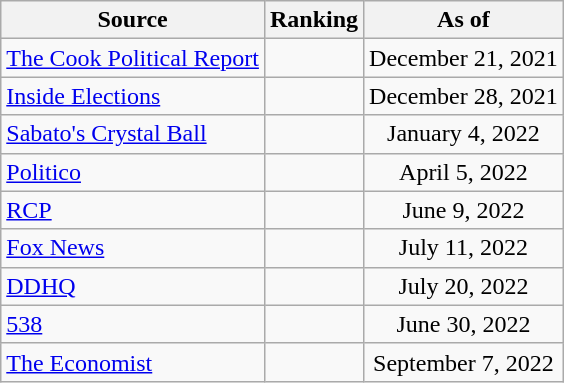<table class="wikitable" style="text-align:center">
<tr>
<th>Source</th>
<th>Ranking</th>
<th>As of</th>
</tr>
<tr>
<td align=left><a href='#'>The Cook Political Report</a></td>
<td></td>
<td>December 21, 2021</td>
</tr>
<tr>
<td align=left><a href='#'>Inside Elections</a></td>
<td></td>
<td>December 28, 2021</td>
</tr>
<tr>
<td align=left><a href='#'>Sabato's Crystal Ball</a></td>
<td></td>
<td>January 4, 2022</td>
</tr>
<tr>
<td align=left><a href='#'>Politico</a></td>
<td></td>
<td>April 5, 2022</td>
</tr>
<tr>
<td align="left"><a href='#'>RCP</a></td>
<td></td>
<td>June 9, 2022</td>
</tr>
<tr>
<td align=left><a href='#'>Fox News</a></td>
<td></td>
<td>July 11, 2022</td>
</tr>
<tr>
<td align="left"><a href='#'>DDHQ</a></td>
<td></td>
<td>July 20, 2022</td>
</tr>
<tr>
<td align="left"><a href='#'>538</a></td>
<td></td>
<td>June 30, 2022</td>
</tr>
<tr>
<td align="left"><a href='#'>The Economist</a></td>
<td></td>
<td>September 7, 2022</td>
</tr>
</table>
